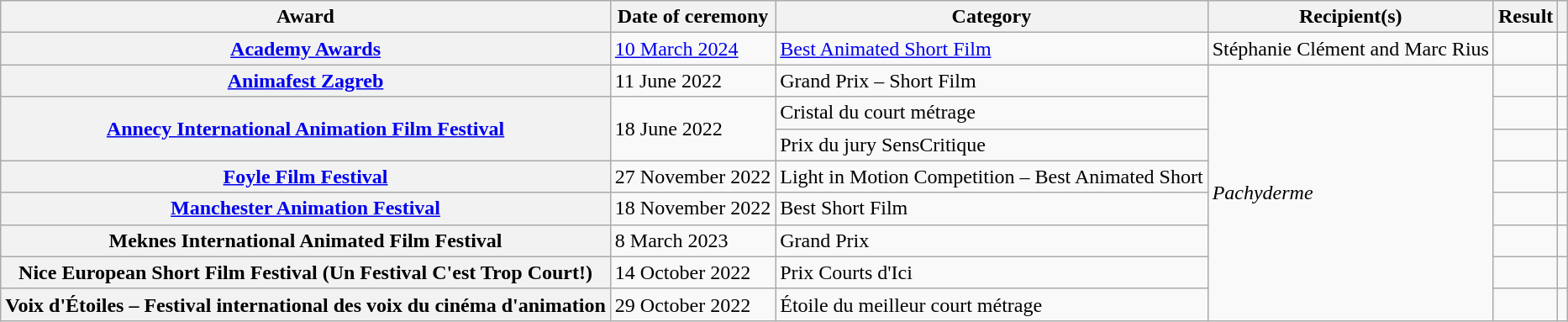<table class="wikitable sortable plainrowheaders">
<tr>
<th scope="col">Award</th>
<th scope="col">Date of ceremony</th>
<th scope="col">Category</th>
<th scope="col">Recipient(s)</th>
<th scope="col">Result</th>
<th scope="col" class="unsortable"></th>
</tr>
<tr>
<th scope="row"><a href='#'>Academy Awards</a></th>
<td><a href='#'>10 March 2024</a></td>
<td><a href='#'>Best Animated Short Film</a></td>
<td>Stéphanie Clément and Marc Rius</td>
<td></td>
<td align="center"></td>
</tr>
<tr>
<th scope="row"><a href='#'>Animafest Zagreb</a></th>
<td>11 June 2022</td>
<td>Grand Prix – Short Film</td>
<td rowspan="8"><em>Pachyderme</em></td>
<td></td>
<td align="center"></td>
</tr>
<tr>
<th rowspan="2" scope="row"><a href='#'>Annecy International Animation Film Festival</a></th>
<td rowspan="2">18 June 2022</td>
<td>Cristal du court métrage</td>
<td></td>
<td align="center"></td>
</tr>
<tr>
<td>Prix du jury SensCritique</td>
<td></td>
<td align="center"></td>
</tr>
<tr>
<th scope="row"><a href='#'>Foyle Film Festival</a></th>
<td>27 November 2022</td>
<td>Light in Motion Competition – Best Animated Short</td>
<td></td>
<td align="center"></td>
</tr>
<tr>
<th scope="row"><a href='#'>Manchester Animation Festival</a></th>
<td>18 November 2022</td>
<td>Best Short Film</td>
<td></td>
<td align="center"></td>
</tr>
<tr>
<th scope="row">Meknes International Animated Film Festival</th>
<td>8 March 2023</td>
<td>Grand Prix</td>
<td></td>
<td align="center"></td>
</tr>
<tr>
<th scope="row">Nice European Short Film Festival (Un Festival C'est Trop Court!)</th>
<td>14 October 2022</td>
<td>Prix Courts d'Ici</td>
<td></td>
<td align="center"></td>
</tr>
<tr>
<th scope="row">Voix d'Étoiles – Festival international des voix du cinéma d'animation</th>
<td>29 October 2022</td>
<td>Étoile du meilleur court métrage</td>
<td></td>
<td align="center"></td>
</tr>
</table>
